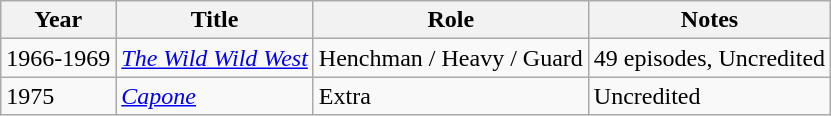<table class="wikitable">
<tr>
<th>Year</th>
<th>Title</th>
<th>Role</th>
<th>Notes</th>
</tr>
<tr>
<td>1966-1969</td>
<td><em><a href='#'>The Wild Wild West</a></em></td>
<td>Henchman / Heavy / Guard</td>
<td>49 episodes, Uncredited</td>
</tr>
<tr>
<td>1975</td>
<td><em><a href='#'>Capone</a></em></td>
<td>Extra</td>
<td>Uncredited</td>
</tr>
</table>
